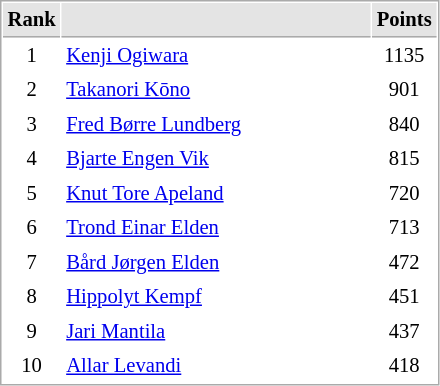<table cellspacing="1" cellpadding="3" style="border:1px solid #AAAAAA;font-size:86%">
<tr bgcolor="#E4E4E4">
<th style="border-bottom:1px solid #AAAAAA" width=10>Rank</th>
<th style="border-bottom:1px solid #AAAAAA" width=200></th>
<th style="border-bottom:1px solid #AAAAAA" width=20>Points</th>
</tr>
<tr align="center">
<td>1</td>
<td align="left"> <a href='#'>Kenji Ogiwara</a></td>
<td>1135</td>
</tr>
<tr align="center">
<td>2</td>
<td align="left"> <a href='#'>Takanori Kōno</a></td>
<td>901</td>
</tr>
<tr align="center">
<td>3</td>
<td align="left"> <a href='#'>Fred Børre Lundberg</a></td>
<td>840</td>
</tr>
<tr align="center">
<td>4</td>
<td align="left"> <a href='#'>Bjarte Engen Vik</a></td>
<td>815</td>
</tr>
<tr align="center">
<td>5</td>
<td align="left"> <a href='#'>Knut Tore Apeland</a></td>
<td>720</td>
</tr>
<tr align="center">
<td>6</td>
<td align="left"> <a href='#'>Trond Einar Elden</a></td>
<td>713</td>
</tr>
<tr align="center">
<td>7</td>
<td align="left"> <a href='#'>Bård Jørgen Elden</a></td>
<td>472</td>
</tr>
<tr align="center">
<td>8</td>
<td align="left"> <a href='#'>Hippolyt Kempf</a></td>
<td>451</td>
</tr>
<tr align="center">
<td>9</td>
<td align="left"> <a href='#'>Jari Mantila</a></td>
<td>437</td>
</tr>
<tr align="center">
<td>10</td>
<td align="left"> <a href='#'>Allar Levandi</a></td>
<td>418</td>
</tr>
</table>
